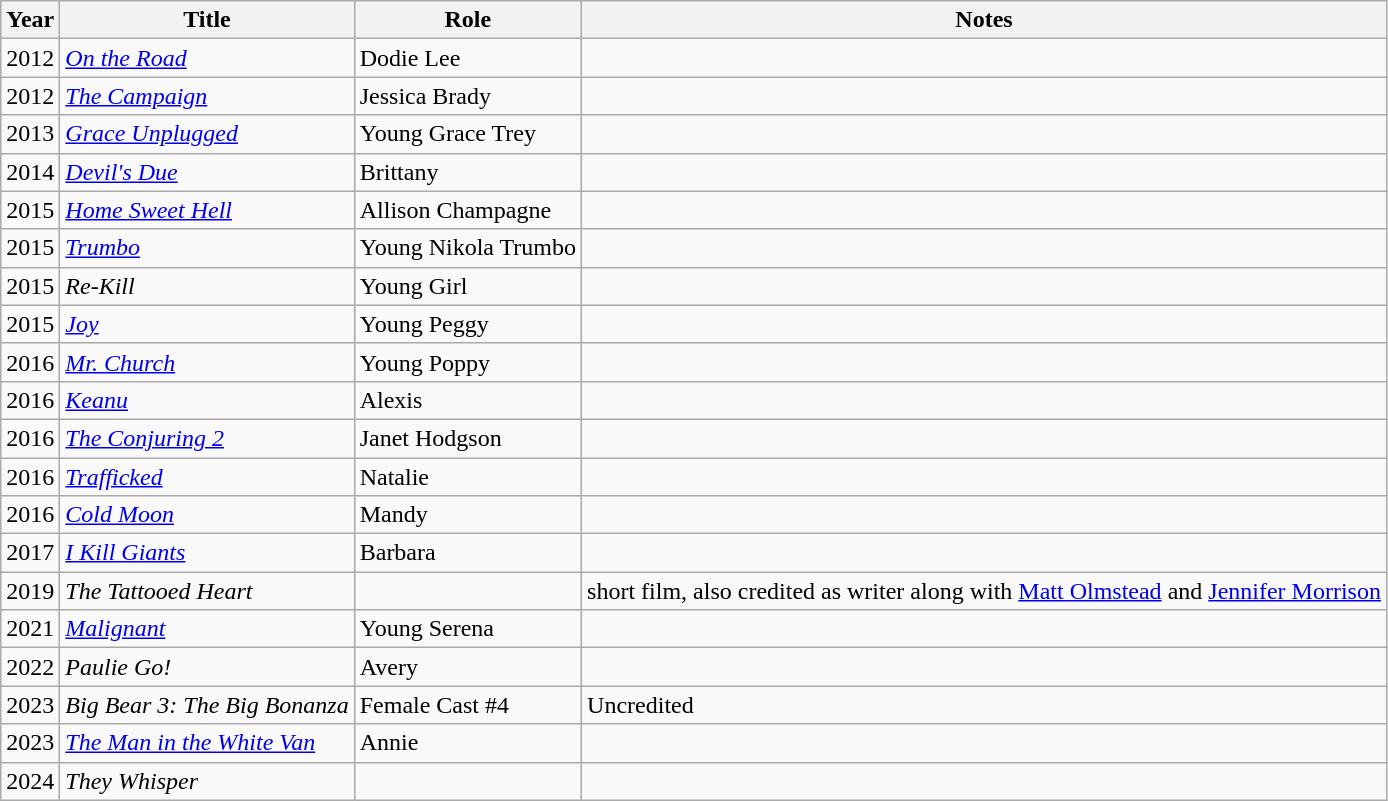<table class="wikitable sortable">
<tr>
<th>Year</th>
<th>Title</th>
<th>Role</th>
<th class="unsortable">Notes</th>
</tr>
<tr>
<td>2012</td>
<td><em><a href='#'>On the Road</a></em></td>
<td>Dodie Lee</td>
<td></td>
</tr>
<tr>
<td>2012</td>
<td><em><a href='#'>The Campaign</a></em></td>
<td>Jessica Brady</td>
<td></td>
</tr>
<tr>
<td>2013</td>
<td><em><a href='#'>Grace Unplugged</a></em></td>
<td>Young Grace Trey</td>
<td></td>
</tr>
<tr>
<td>2014</td>
<td><em><a href='#'>Devil's Due</a></em></td>
<td>Brittany</td>
<td></td>
</tr>
<tr>
<td>2015</td>
<td><em><a href='#'>Home Sweet Hell</a></em></td>
<td>Allison Champagne</td>
<td></td>
</tr>
<tr>
<td>2015</td>
<td><em><a href='#'>Trumbo</a></em></td>
<td>Young Nikola Trumbo</td>
<td></td>
</tr>
<tr>
<td>2015</td>
<td><em>Re-Kill</em></td>
<td>Young Girl</td>
<td></td>
</tr>
<tr>
<td>2015</td>
<td><em><a href='#'>Joy</a></em></td>
<td>Young Peggy</td>
<td></td>
</tr>
<tr>
<td>2016</td>
<td><em><a href='#'>Mr. Church</a></em></td>
<td>Young Poppy</td>
<td></td>
</tr>
<tr>
<td>2016</td>
<td><em><a href='#'>Keanu</a></em></td>
<td>Alexis</td>
<td></td>
</tr>
<tr>
<td>2016</td>
<td><em><a href='#'>The Conjuring 2</a></em></td>
<td>Janet Hodgson</td>
<td></td>
</tr>
<tr>
<td>2016</td>
<td><em><a href='#'>Trafficked</a></em></td>
<td>Natalie</td>
<td></td>
</tr>
<tr>
<td>2016</td>
<td><em><a href='#'>Cold Moon</a></em></td>
<td>Mandy</td>
<td></td>
</tr>
<tr>
<td>2017</td>
<td><em><a href='#'>I Kill Giants</a></em></td>
<td>Barbara</td>
<td></td>
</tr>
<tr>
<td>2019</td>
<td><em>The Tattooed Heart</em></td>
<td></td>
<td>short film, also credited as writer along with <a href='#'>Matt Olmstead</a> and <a href='#'>Jennifer Morrison</a></td>
</tr>
<tr>
<td>2021</td>
<td><em><a href='#'>Malignant</a></em></td>
<td>Young Serena</td>
<td></td>
</tr>
<tr>
<td>2022</td>
<td><em>Paulie Go!</em></td>
<td>Avery</td>
<td></td>
</tr>
<tr>
<td>2023</td>
<td><em>Big Bear 3: The Big Bonanza</em></td>
<td>Female Cast #4</td>
<td>Uncredited</td>
</tr>
<tr>
<td>2023</td>
<td><em><a href='#'>The Man in the White Van</a></em></td>
<td>Annie</td>
<td></td>
</tr>
<tr>
<td>2024</td>
<td><em>They Whisper</em></td>
<td></td>
<td></td>
</tr>
</table>
